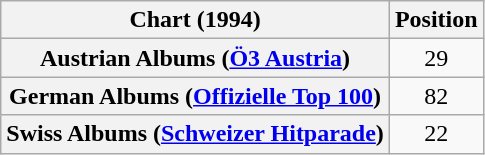<table class="wikitable sortable plainrowheaders" style="text-align:center">
<tr>
<th scope="col">Chart (1994)</th>
<th scope="col">Position</th>
</tr>
<tr>
<th scope="row">Austrian Albums (<a href='#'>Ö3 Austria</a>)</th>
<td>29</td>
</tr>
<tr>
<th scope="row">German Albums (<a href='#'>Offizielle Top 100</a>)</th>
<td>82</td>
</tr>
<tr>
<th scope="row">Swiss Albums (<a href='#'>Schweizer Hitparade</a>)</th>
<td>22</td>
</tr>
</table>
